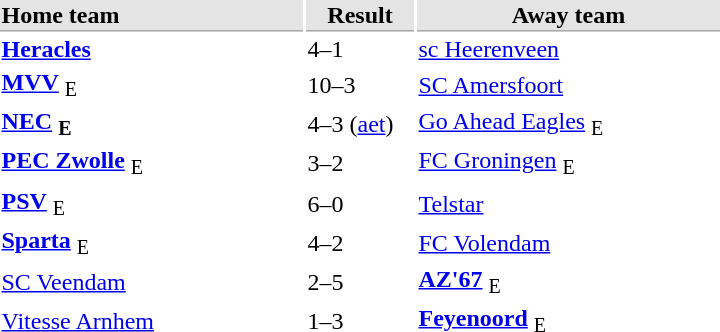<table style="float:right;">
<tr bgcolor="#E4E4E4">
<th style="border-bottom:1px solid #AAAAAA" width="200" align="left">Home team</th>
<th style="border-bottom:1px solid #AAAAAA" width="70" align="center">Result</th>
<th style="border-bottom:1px solid #AAAAAA" width="200">Away team</th>
</tr>
<tr>
<td><strong><a href='#'>Heracles</a></strong></td>
<td>4–1</td>
<td><a href='#'>sc Heerenveen</a></td>
</tr>
<tr>
<td><strong><a href='#'>MVV</a></strong> <sub>E</sub></td>
<td>10–3</td>
<td><a href='#'>SC Amersfoort</a></td>
</tr>
<tr>
<td><strong><a href='#'>NEC</a> <sub>E</sub></strong></td>
<td>4–3 (<a href='#'>aet</a>)</td>
<td><a href='#'>Go Ahead Eagles</a> <sub>E</sub></td>
</tr>
<tr>
<td><strong><a href='#'>PEC Zwolle</a></strong> <sub>E</sub></td>
<td>3–2</td>
<td><a href='#'>FC Groningen</a> <sub>E</sub></td>
</tr>
<tr>
<td><strong><a href='#'>PSV</a></strong> <sub>E</sub></td>
<td>6–0</td>
<td><a href='#'>Telstar</a></td>
</tr>
<tr>
<td><strong><a href='#'>Sparta</a></strong> <sub>E</sub></td>
<td>4–2</td>
<td><a href='#'>FC Volendam</a></td>
</tr>
<tr>
<td><a href='#'>SC Veendam</a></td>
<td>2–5</td>
<td><strong><a href='#'>AZ'67</a></strong> <sub>E</sub></td>
</tr>
<tr>
<td><a href='#'>Vitesse Arnhem</a></td>
<td>1–3</td>
<td><strong><a href='#'>Feyenoord</a></strong> <sub>E</sub></td>
</tr>
</table>
